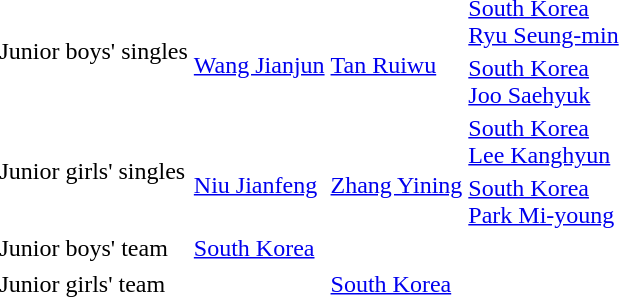<table>
<tr>
<td rowspan=2>Junior boys' singles</td>
<td rowspan=2><br><a href='#'>Wang Jianjun</a></td>
<td rowspan=2><br><a href='#'>Tan Ruiwu</a></td>
<td> <a href='#'>South Korea</a><br><a href='#'>Ryu Seung-min</a></td>
</tr>
<tr>
<td> <a href='#'>South Korea</a><br><a href='#'>Joo Saehyuk</a></td>
</tr>
<tr>
<td rowspan=2>Junior girls' singles</td>
<td rowspan=2><br><a href='#'>Niu Jianfeng</a></td>
<td rowspan=2><br><a href='#'>Zhang Yining</a></td>
<td> <a href='#'>South Korea</a><br><a href='#'>Lee Kanghyun</a></td>
</tr>
<tr>
<td> <a href='#'>South Korea</a><br><a href='#'>Park Mi-young</a></td>
</tr>
<tr>
<td rowspan=1>Junior boys' team</td>
<td rowspan=1> <a href='#'>South Korea</a></td>
<td rowspan=1></td>
<td></td>
</tr>
<tr>
</tr>
<tr>
<td rowspan=1>Junior girls' team</td>
<td rowspan=1></td>
<td rowspan=1> <a href='#'>South Korea</a></td>
<td></td>
</tr>
<tr>
</tr>
</table>
